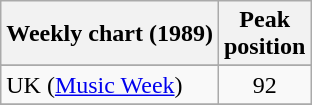<table class="wikitable">
<tr>
<th>Weekly chart (1989)</th>
<th>Peak<br>position</th>
</tr>
<tr>
</tr>
<tr>
<td>UK (<a href='#'>Music Week</a>)</td>
<td style="text-align:center;">92</td>
</tr>
<tr>
</tr>
</table>
